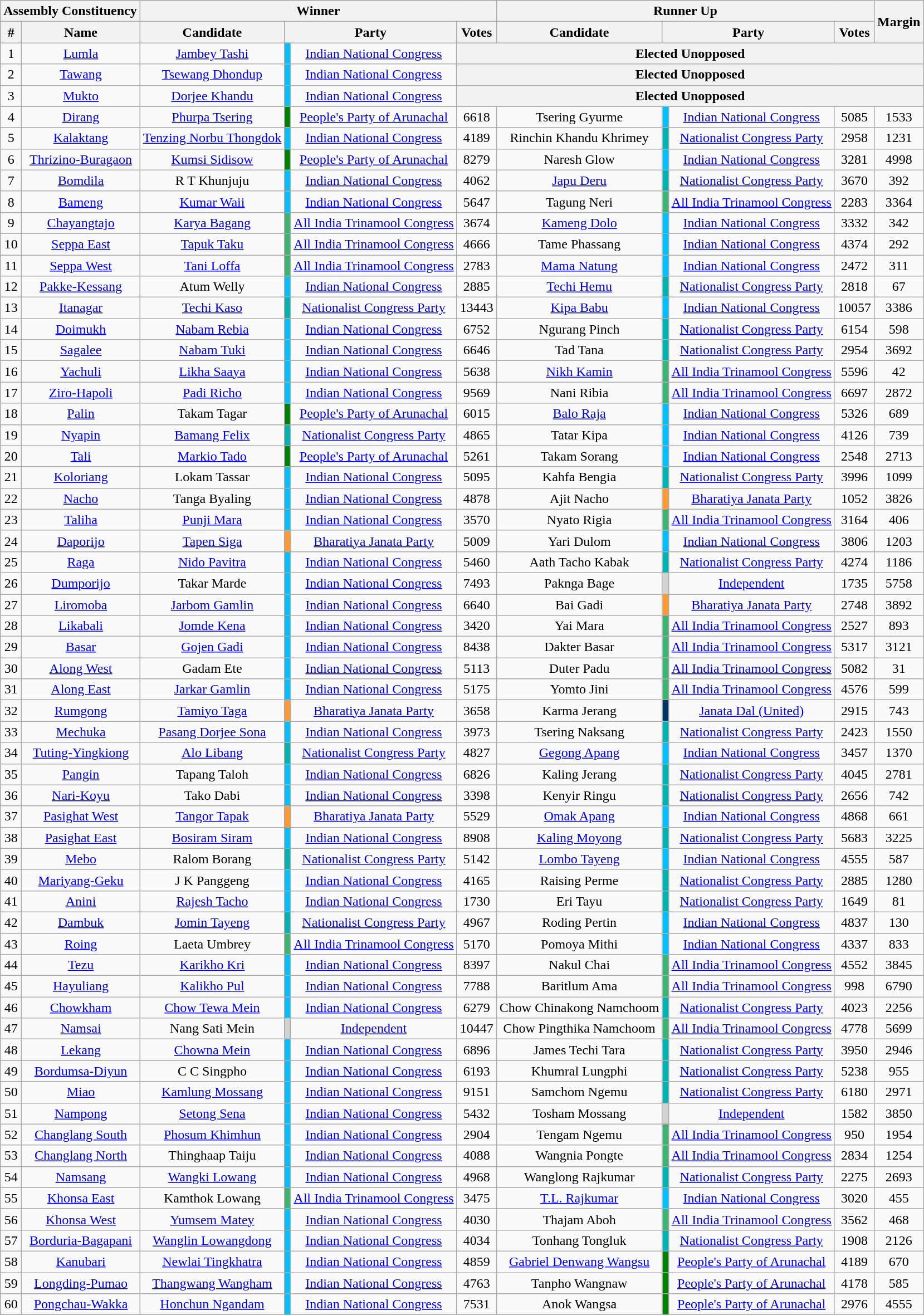<table class="wikitable sortable" style="text-align:center;">
<tr>
<th colspan="2">Assembly Constituency</th>
<th colspan="4">Winner</th>
<th colspan="4">Runner Up</th>
<th rowspan="2">Margin</th>
</tr>
<tr>
<th>#</th>
<th>Name</th>
<th>Candidate</th>
<th colspan="2">Party</th>
<th>Votes</th>
<th>Candidate</th>
<th colspan="2">Party</th>
<th>Votes</th>
</tr>
<tr>
<td>1</td>
<td><a href='#'>Lumla</a></td>
<td><a href='#'>Jambey Tashi</a></td>
<td bgcolor=#00BFFF></td>
<td><a href='#'>Indian National Congress</a></td>
<th Colspan=6>Elected Unopposed</th>
</tr>
<tr>
<td>2</td>
<td><a href='#'>Tawang</a></td>
<td><a href='#'>Tsewang Dhondup</a></td>
<td bgcolor=#00BFFF></td>
<td><a href='#'>Indian National Congress</a></td>
<th Colspan=6>Elected Unopposed</th>
</tr>
<tr>
<td>3</td>
<td><a href='#'>Mukto</a></td>
<td><a href='#'>Dorjee Khandu</a></td>
<td bgcolor=#00BFFF></td>
<td><a href='#'>Indian National Congress</a></td>
<th Colspan=6>Elected Unopposed</th>
</tr>
<tr>
<td>4</td>
<td><a href='#'>Dirang</a></td>
<td><a href='#'>Phurpa Tsering</a></td>
<td bgcolor=green></td>
<td><a href='#'>People's Party of Arunachal</a></td>
<td>6618</td>
<td>Tsering Gyurme</td>
<td bgcolor=#00BFFF></td>
<td><a href='#'>Indian National Congress</a></td>
<td>5085</td>
<td>1533</td>
</tr>
<tr>
<td>5</td>
<td><a href='#'>Kalaktang</a></td>
<td><a href='#'>Tenzing Norbu Thongdok</a></td>
<td bgcolor=#00BFFF></td>
<td><a href='#'>Indian National Congress</a></td>
<td>4189</td>
<td>Rinchin Khandu Khrimey</td>
<td bgcolor=#00B2B2></td>
<td><a href='#'>Nationalist Congress Party</a></td>
<td>2958</td>
<td>1231</td>
</tr>
<tr>
<td>6</td>
<td><a href='#'>Thrizino-Buragaon</a></td>
<td><a href='#'>Kumsi Sidisow</a></td>
<td bgcolor=green></td>
<td><a href='#'>People's Party of Arunachal</a></td>
<td>8279</td>
<td>Naresh Glow</td>
<td bgcolor=#00BFFF></td>
<td><a href='#'>Indian National Congress</a></td>
<td>3281</td>
<td>4998</td>
</tr>
<tr>
<td>7</td>
<td><a href='#'>Bomdila</a></td>
<td>R T Khunjuju</td>
<td bgcolor=#00BFFF></td>
<td><a href='#'>Indian National Congress</a></td>
<td>4062</td>
<td><a href='#'>Japu Deru</a></td>
<td bgcolor=#00B2B2></td>
<td><a href='#'>Nationalist Congress Party</a></td>
<td>3670</td>
<td>392</td>
</tr>
<tr>
<td>8</td>
<td><a href='#'>Bameng</a></td>
<td><a href='#'>Kumar Waii</a></td>
<td bgcolor=#00BFFF></td>
<td><a href='#'>Indian National Congress</a></td>
<td>5647</td>
<td>Tagung Neri</td>
<td bgcolor=#3CB371></td>
<td><a href='#'>All India Trinamool Congress</a></td>
<td>2283</td>
<td>3364</td>
</tr>
<tr>
<td>9</td>
<td><a href='#'>Chayangtajo</a></td>
<td><a href='#'>Karya Bagang</a></td>
<td bgcolor=#3CB371></td>
<td><a href='#'>All India Trinamool Congress</a></td>
<td>3674</td>
<td><a href='#'>Kameng Dolo</a></td>
<td bgcolor=#00BFFF></td>
<td><a href='#'>Indian National Congress</a></td>
<td>3332</td>
<td>342</td>
</tr>
<tr>
<td>10</td>
<td><a href='#'>Seppa East</a></td>
<td><a href='#'>Tapuk Taku</a></td>
<td bgcolor=#3CB371></td>
<td><a href='#'>All India Trinamool Congress</a></td>
<td>4666</td>
<td>Tame Phassang</td>
<td bgcolor=#00BFFF></td>
<td><a href='#'>Indian National Congress</a></td>
<td>4374</td>
<td>292</td>
</tr>
<tr>
<td>11</td>
<td><a href='#'>Seppa West</a></td>
<td><a href='#'>Tani Loffa</a></td>
<td bgcolor=#3CB371></td>
<td><a href='#'>All India Trinamool Congress</a></td>
<td>2783</td>
<td><a href='#'>Mama Natung</a></td>
<td bgcolor=#00BFFF></td>
<td><a href='#'>Indian National Congress</a></td>
<td>2472</td>
<td>311</td>
</tr>
<tr>
<td>12</td>
<td><a href='#'>Pakke-Kessang</a></td>
<td>Atum Welly</td>
<td bgcolor=#00BFFF></td>
<td><a href='#'>Indian National Congress</a></td>
<td>2885</td>
<td><a href='#'>Techi Hemu</a></td>
<td bgcolor=#00B2B2></td>
<td><a href='#'>Nationalist Congress Party</a></td>
<td>2818</td>
<td>67</td>
</tr>
<tr>
<td>13</td>
<td><a href='#'>Itanagar</a></td>
<td><a href='#'>Techi Kaso</a></td>
<td bgcolor=#00B2B2></td>
<td><a href='#'>Nationalist Congress Party</a></td>
<td>13443</td>
<td><a href='#'>Kipa Babu</a></td>
<td bgcolor=#00BFFF></td>
<td><a href='#'>Indian National Congress</a></td>
<td>10057</td>
<td>3386</td>
</tr>
<tr>
<td>14</td>
<td><a href='#'>Doimukh</a></td>
<td><a href='#'>Nabam Rebia</a></td>
<td bgcolor=#00BFFF></td>
<td><a href='#'>Indian National Congress</a></td>
<td>6752</td>
<td>Ngurang Pinch</td>
<td bgcolor=#00B2B2></td>
<td><a href='#'>Nationalist Congress Party</a></td>
<td>6154</td>
<td>598</td>
</tr>
<tr>
<td>15</td>
<td><a href='#'>Sagalee</a></td>
<td><a href='#'>Nabam Tuki</a></td>
<td bgcolor=#00BFFF></td>
<td><a href='#'>Indian National Congress</a></td>
<td>6646</td>
<td>Tad Tana</td>
<td bgcolor=#00B2B2></td>
<td><a href='#'>Nationalist Congress Party</a></td>
<td>2954</td>
<td>3692</td>
</tr>
<tr>
<td>16</td>
<td><a href='#'>Yachuli</a></td>
<td><a href='#'>Likha Saaya</a></td>
<td bgcolor=#00BFFF></td>
<td><a href='#'>Indian National Congress</a></td>
<td>5638</td>
<td><a href='#'>Nikh Kamin</a></td>
<td bgcolor=#3CB371></td>
<td><a href='#'>All India Trinamool Congress</a></td>
<td>5596</td>
<td>42</td>
</tr>
<tr>
<td>17</td>
<td><a href='#'>Ziro-Hapoli</a></td>
<td><a href='#'>Padi Richo</a></td>
<td bgcolor=#00BFFF></td>
<td><a href='#'>Indian National Congress</a></td>
<td>9569</td>
<td>Nani Ribia</td>
<td bgcolor=#3CB371></td>
<td><a href='#'>All India Trinamool Congress</a></td>
<td>6697</td>
<td>2872</td>
</tr>
<tr>
<td>18</td>
<td><a href='#'>Palin</a></td>
<td>Takam Tagar</td>
<td bgcolor=green></td>
<td><a href='#'>People's Party of Arunachal</a></td>
<td>6015</td>
<td><a href='#'>Balo Raja</a></td>
<td bgcolor=#00BFFF></td>
<td><a href='#'>Indian National Congress</a></td>
<td>5326</td>
<td>689</td>
</tr>
<tr>
<td>19</td>
<td><a href='#'>Nyapin</a></td>
<td><a href='#'>Bamang Felix</a></td>
<td bgcolor=#00B2B2></td>
<td><a href='#'>Nationalist Congress Party</a></td>
<td>4865</td>
<td>Tatar Kipa</td>
<td bgcolor=#00BFFF></td>
<td><a href='#'>Indian National Congress</a></td>
<td>4126</td>
<td>739</td>
</tr>
<tr>
<td>20</td>
<td><a href='#'>Tali</a></td>
<td><a href='#'>Markio Tado</a></td>
<td bgcolor=green></td>
<td><a href='#'>People's Party of Arunachal</a></td>
<td>5261</td>
<td>Takam Sorang</td>
<td bgcolor=#00BFFF></td>
<td><a href='#'>Indian National Congress</a></td>
<td>2548</td>
<td>2713</td>
</tr>
<tr>
<td>21</td>
<td><a href='#'>Koloriang</a></td>
<td>Lokam Tassar</td>
<td bgcolor=#00BFFF></td>
<td><a href='#'>Indian National Congress</a></td>
<td>5095</td>
<td>Kahfa Bengia</td>
<td bgcolor=#00B2B2></td>
<td><a href='#'>Nationalist Congress Party</a></td>
<td>3996</td>
<td>1099</td>
</tr>
<tr>
<td>22</td>
<td><a href='#'>Nacho</a></td>
<td>Tanga Byaling</td>
<td bgcolor=#00BFFF></td>
<td><a href='#'>Indian National Congress</a></td>
<td>4878</td>
<td>Ajit Nacho</td>
<td bgcolor=#FF9933></td>
<td><a href='#'>Bharatiya Janata Party</a></td>
<td>1052</td>
<td>3826</td>
</tr>
<tr>
<td>23</td>
<td><a href='#'>Taliha</a></td>
<td><a href='#'>Punji Mara</a></td>
<td bgcolor=#00BFFF></td>
<td><a href='#'>Indian National Congress</a></td>
<td>3570</td>
<td>Nyato Rigia</td>
<td bgcolor=#3CB371></td>
<td><a href='#'>All India Trinamool Congress</a></td>
<td>3164</td>
<td>406</td>
</tr>
<tr>
<td>24</td>
<td><a href='#'>Daporijo</a></td>
<td><a href='#'>Tapen Siga</a></td>
<td bgcolor=#FF9933></td>
<td><a href='#'>Bharatiya Janata Party</a></td>
<td>5009</td>
<td>Yari Dulom</td>
<td bgcolor=#00BFFF></td>
<td><a href='#'>Indian National Congress</a></td>
<td>3806</td>
<td>1203</td>
</tr>
<tr>
<td>25</td>
<td><a href='#'>Raga</a></td>
<td><a href='#'>Nido Pavitra</a></td>
<td bgcolor=#00BFFF></td>
<td><a href='#'>Indian National Congress</a></td>
<td>5460</td>
<td>Aath Tacho Kabak</td>
<td bgcolor=#00B2B2></td>
<td><a href='#'>Nationalist Congress Party</a></td>
<td>4274</td>
<td>1186</td>
</tr>
<tr>
<td>26</td>
<td><a href='#'>Dumporijo</a></td>
<td>Takar Marde</td>
<td bgcolor=#00BFFF></td>
<td><a href='#'>Indian National Congress</a></td>
<td>7493</td>
<td>Paknga Bage</td>
<td bgcolor=#D3D3D3></td>
<td><a href='#'>Independent</a></td>
<td>1735</td>
<td>5758</td>
</tr>
<tr>
<td>27</td>
<td><a href='#'>Liromoba</a></td>
<td><a href='#'>Jarbom Gamlin</a></td>
<td bgcolor=#00BFFF></td>
<td><a href='#'>Indian National Congress</a></td>
<td>6640</td>
<td>Bai Gadi</td>
<td bgcolor=#FF9933></td>
<td><a href='#'>Bharatiya Janata Party</a></td>
<td>2748</td>
<td>3892</td>
</tr>
<tr>
<td>28</td>
<td><a href='#'>Likabali</a></td>
<td><a href='#'>Jomde Kena</a></td>
<td bgcolor=#00BFFF></td>
<td><a href='#'>Indian National Congress</a></td>
<td>3420</td>
<td>Yai Mara</td>
<td bgcolor=#3CB371></td>
<td><a href='#'>All India Trinamool Congress</a></td>
<td>2527</td>
<td>893</td>
</tr>
<tr>
<td>29</td>
<td><a href='#'>Basar</a></td>
<td><a href='#'>Gojen Gadi</a></td>
<td bgcolor=#00BFFF></td>
<td><a href='#'>Indian National Congress</a></td>
<td>8438</td>
<td>Dakter Basar</td>
<td bgcolor=#3CB371></td>
<td><a href='#'>All India Trinamool Congress</a></td>
<td>5317</td>
<td>3121</td>
</tr>
<tr>
<td>30</td>
<td><a href='#'>Along West</a></td>
<td>Gadam Ete</td>
<td bgcolor=#00BFFF></td>
<td><a href='#'>Indian National Congress</a></td>
<td>5113</td>
<td>Duter Padu</td>
<td bgcolor=#3CB371></td>
<td><a href='#'>All India Trinamool Congress</a></td>
<td>5082</td>
<td>31</td>
</tr>
<tr>
<td>31</td>
<td><a href='#'>Along East</a></td>
<td><a href='#'>Jarkar Gamlin</a></td>
<td bgcolor=#00BFFF></td>
<td><a href='#'>Indian National Congress</a></td>
<td>5175</td>
<td>Yomto Jini</td>
<td bgcolor=#3CB371></td>
<td><a href='#'>All India Trinamool Congress</a></td>
<td>4576</td>
<td>599</td>
</tr>
<tr>
<td>32</td>
<td><a href='#'>Rumgong</a></td>
<td><a href='#'>Tamiyo Taga</a></td>
<td bgcolor=#FF9933></td>
<td><a href='#'>Bharatiya Janata Party</a></td>
<td>3658</td>
<td>Karma Jerang</td>
<td bgcolor=#003366></td>
<td><a href='#'>Janata Dal (United)</a></td>
<td>2915</td>
<td>743</td>
</tr>
<tr>
<td>33</td>
<td><a href='#'>Mechuka</a></td>
<td><a href='#'>Pasang Dorjee Sona</a></td>
<td bgcolor=#00BFFF></td>
<td><a href='#'>Indian National Congress</a></td>
<td>3973</td>
<td>Tsering Naksang</td>
<td bgcolor=#00B2B2></td>
<td><a href='#'>Nationalist Congress Party</a></td>
<td>2423</td>
<td>1550</td>
</tr>
<tr>
<td>34</td>
<td><a href='#'>Tuting-Yingkiong</a></td>
<td><a href='#'>Alo Libang</a></td>
<td bgcolor=#00B2B2></td>
<td><a href='#'>Nationalist Congress Party</a></td>
<td>4827</td>
<td><a href='#'>Gegong Apang</a></td>
<td bgcolor=#00BFFF></td>
<td><a href='#'>Indian National Congress</a></td>
<td>3457</td>
<td>1370</td>
</tr>
<tr>
<td>35</td>
<td><a href='#'>Pangin</a></td>
<td>Tapang Taloh</td>
<td bgcolor=#00BFFF></td>
<td><a href='#'>Indian National Congress</a></td>
<td>6826</td>
<td>Kaling Jerang</td>
<td bgcolor=#00B2B2></td>
<td><a href='#'>Nationalist Congress Party</a></td>
<td>4045</td>
<td>2781</td>
</tr>
<tr>
<td>36</td>
<td><a href='#'>Nari-Koyu</a></td>
<td>Tako Dabi</td>
<td bgcolor=#00BFFF></td>
<td><a href='#'>Indian National Congress</a></td>
<td>3398</td>
<td>Kenyir Ringu</td>
<td bgcolor=#00B2B2></td>
<td><a href='#'>Nationalist Congress Party</a></td>
<td>2656</td>
<td>742</td>
</tr>
<tr>
<td>37</td>
<td><a href='#'>Pasighat West</a></td>
<td><a href='#'>Tangor Tapak</a></td>
<td bgcolor=#FF9933></td>
<td><a href='#'>Bharatiya Janata Party</a></td>
<td>5529</td>
<td><a href='#'>Omak Apang</a></td>
<td bgcolor=#00BFFF></td>
<td><a href='#'>Indian National Congress</a></td>
<td>4868</td>
<td>661</td>
</tr>
<tr>
<td>38</td>
<td><a href='#'>Pasighat East</a></td>
<td><a href='#'>Bosiram Siram</a></td>
<td bgcolor=#00BFFF></td>
<td><a href='#'>Indian National Congress</a></td>
<td>8908</td>
<td><a href='#'>Kaling Moyong</a></td>
<td bgcolor=#00B2B2></td>
<td><a href='#'>Nationalist Congress Party</a></td>
<td>5683</td>
<td>3225</td>
</tr>
<tr>
<td>39</td>
<td><a href='#'>Mebo</a></td>
<td>Ralom Borang</td>
<td bgcolor=#00B2B2></td>
<td><a href='#'>Nationalist Congress Party</a></td>
<td>5142</td>
<td><a href='#'>Lombo Tayeng</a></td>
<td bgcolor=#00BFFF></td>
<td><a href='#'>Indian National Congress</a></td>
<td>4555</td>
<td>587</td>
</tr>
<tr>
<td>40</td>
<td><a href='#'>Mariyang-Geku</a></td>
<td>J K Panggeng</td>
<td bgcolor=#00BFFF></td>
<td><a href='#'>Indian National Congress</a></td>
<td>4165</td>
<td>Raising Perme</td>
<td bgcolor=#00B2B2></td>
<td><a href='#'>Nationalist Congress Party</a></td>
<td>2885</td>
<td>1280</td>
</tr>
<tr>
<td>41</td>
<td><a href='#'>Anini</a></td>
<td><a href='#'>Rajesh Tacho</a></td>
<td bgcolor=#00BFFF></td>
<td><a href='#'>Indian National Congress</a></td>
<td>1730</td>
<td>Eri Tayu</td>
<td bgcolor=#00B2B2></td>
<td><a href='#'>Nationalist Congress Party</a></td>
<td>1649</td>
<td>81</td>
</tr>
<tr>
<td>42</td>
<td><a href='#'>Dambuk</a></td>
<td><a href='#'>Jomin Tayeng</a></td>
<td bgcolor=#00B2B2></td>
<td><a href='#'>Nationalist Congress Party</a></td>
<td>4967</td>
<td>Roding Pertin</td>
<td bgcolor=#00BFFF></td>
<td><a href='#'>Indian National Congress</a></td>
<td>4837</td>
<td>130</td>
</tr>
<tr>
<td>43</td>
<td><a href='#'>Roing</a></td>
<td>Laeta Umbrey</td>
<td bgcolor=#3CB371></td>
<td><a href='#'>All India Trinamool Congress</a></td>
<td>5170</td>
<td>Pomoya Mithi</td>
<td bgcolor=#00BFFF></td>
<td><a href='#'>Indian National Congress</a></td>
<td>4337</td>
<td>833</td>
</tr>
<tr>
<td>44</td>
<td><a href='#'>Tezu</a></td>
<td><a href='#'>Karikho Kri</a></td>
<td bgcolor=#00BFFF></td>
<td><a href='#'>Indian National Congress</a></td>
<td>8397</td>
<td>Nakul Chai</td>
<td bgcolor=#3CB371></td>
<td><a href='#'>All India Trinamool Congress</a></td>
<td>4552</td>
<td>3845</td>
</tr>
<tr>
<td>45</td>
<td><a href='#'>Hayuliang</a></td>
<td><a href='#'>Kalikho Pul</a></td>
<td bgcolor=#00BFFF></td>
<td><a href='#'>Indian National Congress</a></td>
<td>7788</td>
<td>Baritlum Ama</td>
<td bgcolor=#3CB371></td>
<td><a href='#'>All India Trinamool Congress</a></td>
<td>998</td>
<td>6790</td>
</tr>
<tr>
<td>46</td>
<td><a href='#'>Chowkham</a></td>
<td><a href='#'>Chow Tewa Mein</a></td>
<td bgcolor=#00BFFF></td>
<td><a href='#'>Indian National Congress</a></td>
<td>6279</td>
<td>Chow Chinakong Namchoom</td>
<td bgcolor=#00B2B2></td>
<td><a href='#'>Nationalist Congress Party</a></td>
<td>4023</td>
<td>2256</td>
</tr>
<tr>
<td>47</td>
<td><a href='#'>Namsai</a></td>
<td>Nang Sati Mein</td>
<td bgcolor=#D3D3D3></td>
<td><a href='#'>Independent</a></td>
<td>10447</td>
<td>Chow Pingthika Namchoom</td>
<td bgcolor=#3CB371></td>
<td><a href='#'>All India Trinamool Congress</a></td>
<td>4778</td>
<td>5699</td>
</tr>
<tr>
<td>48</td>
<td><a href='#'>Lekang</a></td>
<td><a href='#'>Chowna Mein</a></td>
<td bgcolor=#00BFFF></td>
<td><a href='#'>Indian National Congress</a></td>
<td>6896</td>
<td>James Techi Tara</td>
<td bgcolor=#00B2B2></td>
<td><a href='#'>Nationalist Congress Party</a></td>
<td>3950</td>
<td>2946</td>
</tr>
<tr>
<td>49</td>
<td><a href='#'>Bordumsa-Diyun</a></td>
<td>C C Singpho</td>
<td bgcolor=#00BFFF></td>
<td><a href='#'>Indian National Congress</a></td>
<td>6193</td>
<td>Khumral Lungphi</td>
<td bgcolor=#00B2B2></td>
<td><a href='#'>Nationalist Congress Party</a></td>
<td>5238</td>
<td>955</td>
</tr>
<tr>
<td>50</td>
<td><a href='#'>Miao</a></td>
<td><a href='#'>Kamlung Mossang</a></td>
<td bgcolor=#00BFFF></td>
<td><a href='#'>Indian National Congress</a></td>
<td>9151</td>
<td>Samchom Ngemu</td>
<td bgcolor=#00B2B2></td>
<td><a href='#'>Nationalist Congress Party</a></td>
<td>6180</td>
<td>2971</td>
</tr>
<tr>
<td>51</td>
<td><a href='#'>Nampong</a></td>
<td><a href='#'>Setong Sena</a></td>
<td bgcolor=#00BFFF></td>
<td><a href='#'>Indian National Congress</a></td>
<td>5432</td>
<td>Tosham Mossang</td>
<td bgcolor=#D3D3D3></td>
<td><a href='#'>Independent</a></td>
<td>1582</td>
<td>3850</td>
</tr>
<tr>
<td>52</td>
<td><a href='#'>Changlang South</a></td>
<td><a href='#'>Phosum Khimhun</a></td>
<td bgcolor=#00BFFF></td>
<td><a href='#'>Indian National Congress</a></td>
<td>2904</td>
<td>Tengam Ngemu</td>
<td bgcolor=#3CB371></td>
<td><a href='#'>All India Trinamool Congress</a></td>
<td>950</td>
<td>1954</td>
</tr>
<tr>
<td>53</td>
<td><a href='#'>Changlang North</a></td>
<td>Thinghaap Taiju</td>
<td bgcolor=#00BFFF></td>
<td><a href='#'>Indian National Congress</a></td>
<td>4088</td>
<td>Wangnia Pongte</td>
<td bgcolor=#3CB371></td>
<td><a href='#'>All India Trinamool Congress</a></td>
<td>2834</td>
<td>1254</td>
</tr>
<tr>
<td>54</td>
<td><a href='#'>Namsang</a></td>
<td><a href='#'>Wangki Lowang</a></td>
<td bgcolor=#00BFFF></td>
<td><a href='#'>Indian National Congress</a></td>
<td>4968</td>
<td>Wanglong Rajkumar</td>
<td bgcolor=#00B2B2></td>
<td><a href='#'>Nationalist Congress Party</a></td>
<td>2275</td>
<td>2693</td>
</tr>
<tr>
<td>55</td>
<td><a href='#'>Khonsa East</a></td>
<td>Kamthok Lowang</td>
<td bgcolor=#3CB371></td>
<td><a href='#'>All India Trinamool Congress</a></td>
<td>3475</td>
<td><a href='#'>T.L. Rajkumar</a></td>
<td bgcolor=#00BFFF></td>
<td><a href='#'>Indian National Congress</a></td>
<td>3020</td>
<td>455</td>
</tr>
<tr>
<td>56</td>
<td><a href='#'>Khonsa West</a></td>
<td><a href='#'>Yumsem Matey</a></td>
<td bgcolor=#00BFFF></td>
<td><a href='#'>Indian National Congress</a></td>
<td>4030</td>
<td>Thajam Aboh</td>
<td bgcolor=#3CB371></td>
<td><a href='#'>All India Trinamool Congress</a></td>
<td>3562</td>
<td>468</td>
</tr>
<tr>
<td>57</td>
<td><a href='#'>Borduria-Bagapani</a></td>
<td><a href='#'>Wanglin Lowangdong</a></td>
<td bgcolor=#00BFFF></td>
<td><a href='#'>Indian National Congress</a></td>
<td>4034</td>
<td>Tonhang Tongluk</td>
<td bgcolor=#00B2B2></td>
<td><a href='#'>Nationalist Congress Party</a></td>
<td>1908</td>
<td>2126</td>
</tr>
<tr>
<td>58</td>
<td><a href='#'>Kanubari</a></td>
<td><a href='#'>Newlai Tingkhatra</a></td>
<td bgcolor=#00BFFF></td>
<td><a href='#'>Indian National Congress</a></td>
<td>4859</td>
<td><a href='#'>Gabriel Denwang Wangsu</a></td>
<td bgcolor=green></td>
<td><a href='#'>People's Party of Arunachal</a></td>
<td>4189</td>
<td>670</td>
</tr>
<tr>
<td>59</td>
<td><a href='#'>Longding-Pumao</a></td>
<td><a href='#'>Thangwang Wangham</a></td>
<td bgcolor=#00BFFF></td>
<td><a href='#'>Indian National Congress</a></td>
<td>4763</td>
<td>Tanpho Wangnaw</td>
<td bgcolor=green></td>
<td><a href='#'>People's Party of Arunachal</a></td>
<td>4178</td>
<td>585</td>
</tr>
<tr>
<td>60</td>
<td><a href='#'>Pongchau-Wakka</a></td>
<td><a href='#'>Honchun Ngandam</a></td>
<td bgcolor=#00BFFF></td>
<td><a href='#'>Indian National Congress</a></td>
<td>7531</td>
<td>Anok Wangsa</td>
<td bgcolor=green></td>
<td><a href='#'>People's Party of Arunachal</a></td>
<td>2976</td>
<td>4555</td>
</tr>
</table>
